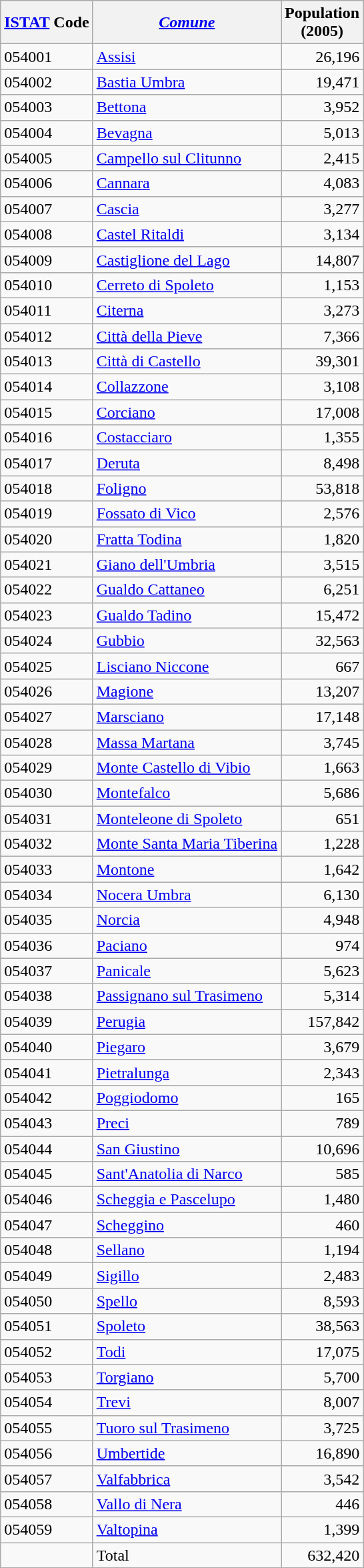<table class="wikitable sortable">
<tr>
<th><a href='#'>ISTAT</a> Code</th>
<th><em><a href='#'>Comune</a></em></th>
<th>Population <br>(2005)</th>
</tr>
<tr>
<td>054001</td>
<td><a href='#'>Assisi</a></td>
<td align="right">26,196</td>
</tr>
<tr>
<td>054002</td>
<td><a href='#'>Bastia Umbra</a></td>
<td align="right">19,471</td>
</tr>
<tr>
<td>054003</td>
<td><a href='#'>Bettona</a></td>
<td align="right">3,952</td>
</tr>
<tr>
<td>054004</td>
<td><a href='#'>Bevagna</a></td>
<td align="right">5,013</td>
</tr>
<tr>
<td>054005</td>
<td><a href='#'>Campello sul Clitunno</a></td>
<td align="right">2,415</td>
</tr>
<tr>
<td>054006</td>
<td><a href='#'>Cannara</a></td>
<td align="right">4,083</td>
</tr>
<tr>
<td>054007</td>
<td><a href='#'>Cascia</a></td>
<td align="right">3,277</td>
</tr>
<tr>
<td>054008</td>
<td><a href='#'>Castel Ritaldi</a></td>
<td align="right">3,134</td>
</tr>
<tr>
<td>054009</td>
<td><a href='#'>Castiglione del Lago</a></td>
<td align="right">14,807</td>
</tr>
<tr>
<td>054010</td>
<td><a href='#'>Cerreto di Spoleto</a></td>
<td align="right">1,153</td>
</tr>
<tr>
<td>054011</td>
<td><a href='#'>Citerna</a></td>
<td align="right">3,273</td>
</tr>
<tr>
<td>054012</td>
<td><a href='#'>Città della Pieve</a></td>
<td align="right">7,366</td>
</tr>
<tr>
<td>054013</td>
<td><a href='#'>Città di Castello</a></td>
<td align="right">39,301</td>
</tr>
<tr>
<td>054014</td>
<td><a href='#'>Collazzone</a></td>
<td align="right">3,108</td>
</tr>
<tr>
<td>054015</td>
<td><a href='#'>Corciano</a></td>
<td align="right">17,008</td>
</tr>
<tr>
<td>054016</td>
<td><a href='#'>Costacciaro</a></td>
<td align="right">1,355</td>
</tr>
<tr>
<td>054017</td>
<td><a href='#'>Deruta</a></td>
<td align="right">8,498</td>
</tr>
<tr>
<td>054018</td>
<td><a href='#'>Foligno</a></td>
<td align="right">53,818</td>
</tr>
<tr>
<td>054019</td>
<td><a href='#'>Fossato di Vico</a></td>
<td align="right">2,576</td>
</tr>
<tr>
<td>054020</td>
<td><a href='#'>Fratta Todina</a></td>
<td align="right">1,820</td>
</tr>
<tr>
<td>054021</td>
<td><a href='#'>Giano dell'Umbria</a></td>
<td align="right">3,515</td>
</tr>
<tr>
<td>054022</td>
<td><a href='#'>Gualdo Cattaneo</a></td>
<td align="right">6,251</td>
</tr>
<tr>
<td>054023</td>
<td><a href='#'>Gualdo Tadino</a></td>
<td align="right">15,472</td>
</tr>
<tr>
<td>054024</td>
<td><a href='#'>Gubbio</a></td>
<td align="right">32,563</td>
</tr>
<tr>
<td>054025</td>
<td><a href='#'>Lisciano Niccone</a></td>
<td align="right">667</td>
</tr>
<tr>
<td>054026</td>
<td><a href='#'>Magione</a></td>
<td align="right">13,207</td>
</tr>
<tr>
<td>054027</td>
<td><a href='#'>Marsciano</a></td>
<td align="right">17,148</td>
</tr>
<tr>
<td>054028</td>
<td><a href='#'>Massa Martana</a></td>
<td align="right">3,745</td>
</tr>
<tr>
<td>054029</td>
<td><a href='#'>Monte Castello di Vibio</a></td>
<td align="right">1,663</td>
</tr>
<tr>
<td>054030</td>
<td><a href='#'>Montefalco</a></td>
<td align="right">5,686</td>
</tr>
<tr>
<td>054031</td>
<td><a href='#'>Monteleone di Spoleto</a></td>
<td align="right">651</td>
</tr>
<tr>
<td>054032</td>
<td><a href='#'>Monte Santa Maria Tiberina</a></td>
<td align="right">1,228</td>
</tr>
<tr>
<td>054033</td>
<td><a href='#'>Montone</a></td>
<td align="right">1,642</td>
</tr>
<tr>
<td>054034</td>
<td><a href='#'>Nocera Umbra</a></td>
<td align="right">6,130</td>
</tr>
<tr>
<td>054035</td>
<td><a href='#'>Norcia</a></td>
<td align="right">4,948</td>
</tr>
<tr>
<td>054036</td>
<td><a href='#'>Paciano</a></td>
<td align="right">974</td>
</tr>
<tr>
<td>054037</td>
<td><a href='#'>Panicale</a></td>
<td align="right">5,623</td>
</tr>
<tr>
<td>054038</td>
<td><a href='#'>Passignano sul Trasimeno</a></td>
<td align="right">5,314</td>
</tr>
<tr>
<td>054039</td>
<td><a href='#'>Perugia</a></td>
<td align="right">157,842</td>
</tr>
<tr>
<td>054040</td>
<td><a href='#'>Piegaro</a></td>
<td align="right">3,679</td>
</tr>
<tr>
<td>054041</td>
<td><a href='#'>Pietralunga</a></td>
<td align="right">2,343</td>
</tr>
<tr>
<td>054042</td>
<td><a href='#'>Poggiodomo</a></td>
<td align="right">165</td>
</tr>
<tr>
<td>054043</td>
<td><a href='#'>Preci</a></td>
<td align="right">789</td>
</tr>
<tr>
<td>054044</td>
<td><a href='#'>San Giustino</a></td>
<td align="right">10,696</td>
</tr>
<tr>
<td>054045</td>
<td><a href='#'>Sant'Anatolia di Narco</a></td>
<td align="right">585</td>
</tr>
<tr>
<td>054046</td>
<td><a href='#'>Scheggia e Pascelupo</a></td>
<td align="right">1,480</td>
</tr>
<tr>
<td>054047</td>
<td><a href='#'>Scheggino</a></td>
<td align="right">460</td>
</tr>
<tr>
<td>054048</td>
<td><a href='#'>Sellano</a></td>
<td align="right">1,194</td>
</tr>
<tr>
<td>054049</td>
<td><a href='#'>Sigillo</a></td>
<td align="right">2,483</td>
</tr>
<tr>
<td>054050</td>
<td><a href='#'>Spello</a></td>
<td align="right">8,593</td>
</tr>
<tr>
<td>054051</td>
<td><a href='#'>Spoleto</a></td>
<td align="right">38,563</td>
</tr>
<tr>
<td>054052</td>
<td><a href='#'>Todi</a></td>
<td align="right">17,075</td>
</tr>
<tr>
<td>054053</td>
<td><a href='#'>Torgiano</a></td>
<td align="right">5,700</td>
</tr>
<tr>
<td>054054</td>
<td><a href='#'>Trevi</a></td>
<td align="right">8,007</td>
</tr>
<tr>
<td>054055</td>
<td><a href='#'>Tuoro sul Trasimeno</a></td>
<td align="right">3,725</td>
</tr>
<tr>
<td>054056</td>
<td><a href='#'>Umbertide</a></td>
<td align="right">16,890</td>
</tr>
<tr>
<td>054057</td>
<td><a href='#'>Valfabbrica</a></td>
<td align="right">3,542</td>
</tr>
<tr>
<td>054058</td>
<td><a href='#'>Vallo di Nera</a></td>
<td align="right">446</td>
</tr>
<tr>
<td>054059</td>
<td><a href='#'>Valtopina</a></td>
<td align="right">1,399</td>
</tr>
<tr>
<td></td>
<td>Total</td>
<td align="right">632,420</td>
</tr>
<tr>
</tr>
</table>
